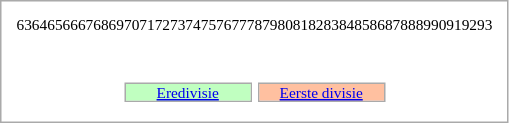<table Cellpadding="0" CellSpacing="0" border=0 style="font-size:80%;border:1px solid #AAAAAA;padding:10px">
<tr valign="bottom">
<td></td>
<td></td>
<td></td>
<td></td>
<td></td>
<td></td>
<td></td>
<td></td>
<td></td>
<td></td>
<td></td>
<td></td>
<td></td>
<td></td>
<td></td>
<td></td>
<td></td>
<td></td>
<td></td>
<td></td>
<td></td>
<td></td>
<td></td>
<td></td>
<td></td>
<td></td>
<td></td>
<td></td>
<td></td>
<td></td>
<td></td>
</tr>
<tr align=center style="font-size:80%;">
<td>63</td>
<td>64</td>
<td>65</td>
<td>66</td>
<td>67</td>
<td>68</td>
<td>69</td>
<td>70</td>
<td>71</td>
<td>72</td>
<td>73</td>
<td>74</td>
<td>75</td>
<td>76</td>
<td>77</td>
<td>78</td>
<td>79</td>
<td>80</td>
<td>81</td>
<td>82</td>
<td>83</td>
<td>84</td>
<td>85</td>
<td>86</td>
<td>87</td>
<td>88</td>
<td>89</td>
<td>90</td>
<td>91</td>
<td>92</td>
<td>93</td>
</tr>
<tr>
<td colspan="31"><br><table align="center">
<tr>
<td valign="top"><br><table Cellpadding="0" CellSpacing="0" style="font-size:80%;border:1px solid #AAAAAA;text-align:center;" width="85">
<tr bgcolor="#C0FFC0">
<td><a href='#'>Eredivisie</a></td>
</tr>
</table>
</td>
<td valign="top"><br><table Cellpadding="0" CellSpacing="0" style="font-size:80%;border:1px solid #AAAAAA;text-align:center;" width="85">
<tr bgcolor="#FFC0A0">
<td><a href='#'>Eerste divisie</a></td>
</tr>
</table>
</td>
</tr>
</table>
</td>
</tr>
</table>
